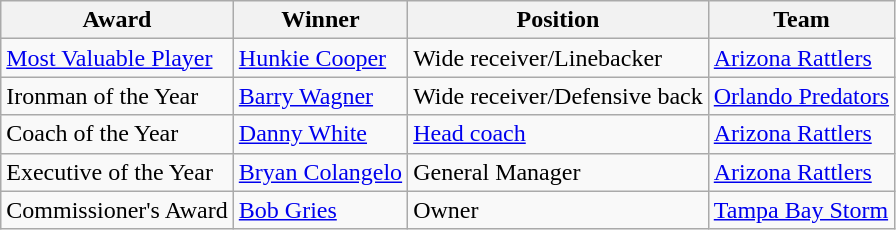<table class="wikitable">
<tr>
<th>Award</th>
<th>Winner</th>
<th>Position</th>
<th>Team</th>
</tr>
<tr>
<td><a href='#'>Most Valuable Player</a></td>
<td><a href='#'>Hunkie Cooper</a></td>
<td>Wide receiver/Linebacker</td>
<td><a href='#'>Arizona Rattlers</a></td>
</tr>
<tr>
<td>Ironman of the Year</td>
<td><a href='#'>Barry Wagner</a></td>
<td>Wide receiver/Defensive back</td>
<td><a href='#'>Orlando Predators</a></td>
</tr>
<tr>
<td>Coach of the Year</td>
<td><a href='#'>Danny White</a></td>
<td><a href='#'>Head coach</a></td>
<td><a href='#'>Arizona Rattlers</a></td>
</tr>
<tr>
<td>Executive of the Year</td>
<td><a href='#'>Bryan Colangelo</a></td>
<td>General Manager</td>
<td><a href='#'>Arizona Rattlers</a></td>
</tr>
<tr>
<td>Commissioner's Award</td>
<td><a href='#'>Bob Gries</a></td>
<td>Owner</td>
<td><a href='#'>Tampa Bay Storm</a></td>
</tr>
</table>
